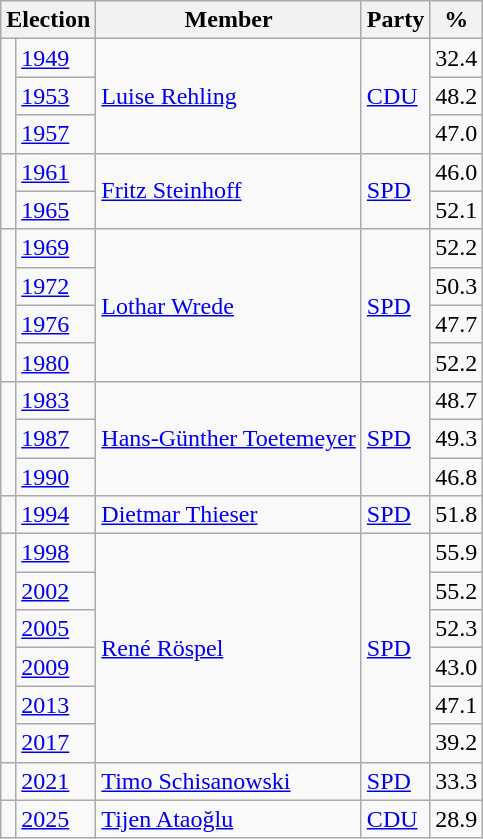<table class=wikitable>
<tr>
<th colspan=2>Election</th>
<th>Member</th>
<th>Party</th>
<th>%</th>
</tr>
<tr>
<td rowspan=3 bgcolor=></td>
<td><a href='#'>1949</a></td>
<td rowspan=3><a href='#'>Luise Rehling</a></td>
<td rowspan=3><a href='#'>CDU</a></td>
<td align=right>32.4</td>
</tr>
<tr>
<td><a href='#'>1953</a></td>
<td align=right>48.2</td>
</tr>
<tr>
<td><a href='#'>1957</a></td>
<td align=right>47.0</td>
</tr>
<tr>
<td rowspan=2 bgcolor=></td>
<td><a href='#'>1961</a></td>
<td rowspan=2><a href='#'>Fritz Steinhoff</a></td>
<td rowspan=2><a href='#'>SPD</a></td>
<td align=right>46.0</td>
</tr>
<tr>
<td><a href='#'>1965</a></td>
<td align=right>52.1</td>
</tr>
<tr>
<td rowspan=4 bgcolor=></td>
<td><a href='#'>1969</a></td>
<td rowspan=4><a href='#'>Lothar Wrede</a></td>
<td rowspan=4><a href='#'>SPD</a></td>
<td align=right>52.2</td>
</tr>
<tr>
<td><a href='#'>1972</a></td>
<td align=right>50.3</td>
</tr>
<tr>
<td><a href='#'>1976</a></td>
<td align=right>47.7</td>
</tr>
<tr>
<td><a href='#'>1980</a></td>
<td align=right>52.2</td>
</tr>
<tr>
<td rowspan=3 bgcolor=></td>
<td><a href='#'>1983</a></td>
<td rowspan=3><a href='#'>Hans-Günther Toetemeyer</a></td>
<td rowspan=3><a href='#'>SPD</a></td>
<td align=right>48.7</td>
</tr>
<tr>
<td><a href='#'>1987</a></td>
<td align=right>49.3</td>
</tr>
<tr>
<td><a href='#'>1990</a></td>
<td align=right>46.8</td>
</tr>
<tr>
<td bgcolor=></td>
<td><a href='#'>1994</a></td>
<td><a href='#'>Dietmar Thieser</a></td>
<td><a href='#'>SPD</a></td>
<td align=right>51.8</td>
</tr>
<tr>
<td rowspan=6 bgcolor=></td>
<td><a href='#'>1998</a></td>
<td rowspan=6><a href='#'>René Röspel</a></td>
<td rowspan=6><a href='#'>SPD</a></td>
<td align=right>55.9</td>
</tr>
<tr>
<td><a href='#'>2002</a></td>
<td align=right>55.2</td>
</tr>
<tr>
<td><a href='#'>2005</a></td>
<td align=right>52.3</td>
</tr>
<tr>
<td><a href='#'>2009</a></td>
<td align=right>43.0</td>
</tr>
<tr>
<td><a href='#'>2013</a></td>
<td align=right>47.1</td>
</tr>
<tr>
<td><a href='#'>2017</a></td>
<td align=right>39.2</td>
</tr>
<tr>
<td bgcolor=></td>
<td><a href='#'>2021</a></td>
<td><a href='#'>Timo Schisanowski</a></td>
<td><a href='#'>SPD</a></td>
<td align=right>33.3</td>
</tr>
<tr>
<td bgcolor=></td>
<td><a href='#'>2025</a></td>
<td><a href='#'>Tijen Ataoğlu</a></td>
<td><a href='#'>CDU</a></td>
<td align=right>28.9</td>
</tr>
</table>
